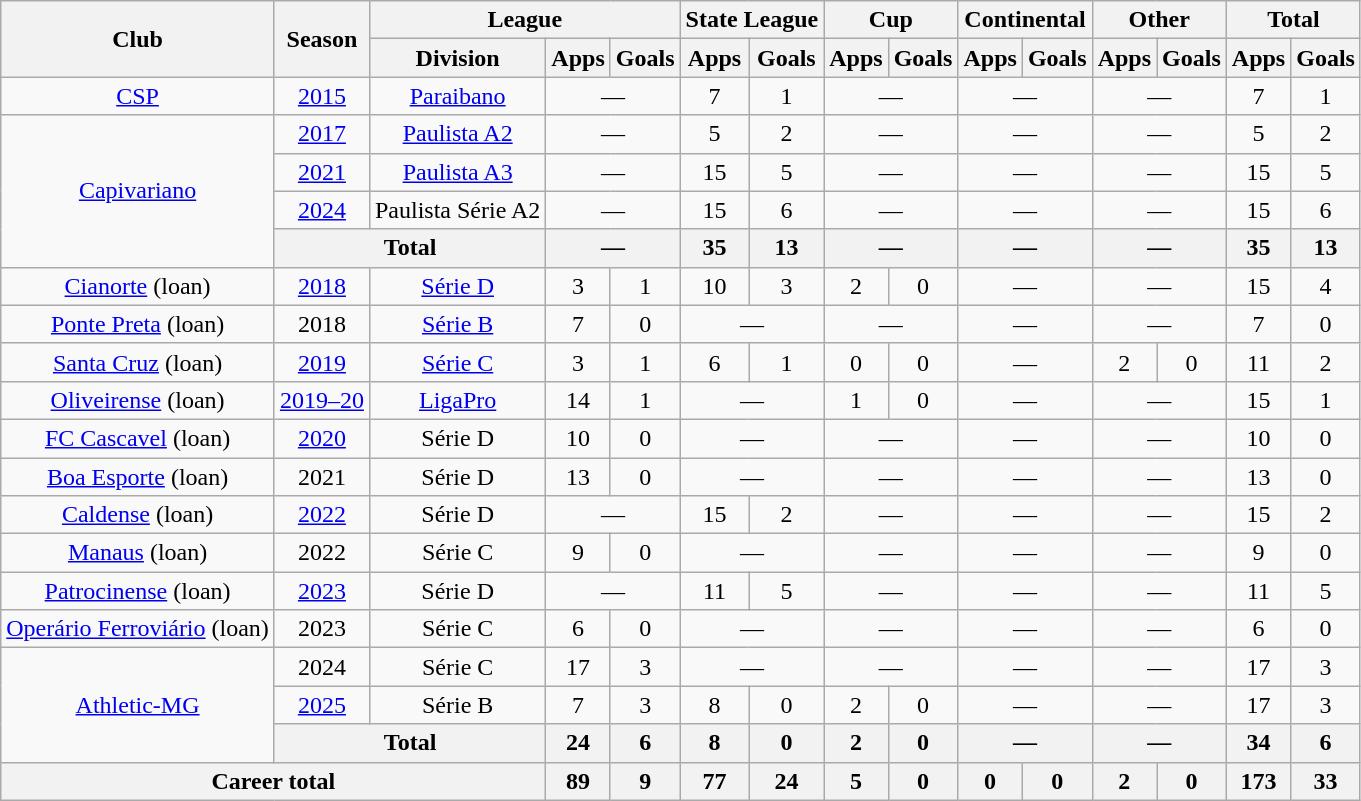<table class="wikitable" style="text-align: center;">
<tr>
<th rowspan="2">Club</th>
<th rowspan="2">Season</th>
<th colspan="3">League</th>
<th colspan="2">State League</th>
<th colspan="2">Cup</th>
<th colspan="2">Continental</th>
<th colspan="2">Other</th>
<th colspan="2">Total</th>
</tr>
<tr>
<th>Division</th>
<th>Apps</th>
<th>Goals</th>
<th>Apps</th>
<th>Goals</th>
<th>Apps</th>
<th>Goals</th>
<th>Apps</th>
<th>Goals</th>
<th>Apps</th>
<th>Goals</th>
<th>Apps</th>
<th>Goals</th>
</tr>
<tr>
<td><a href='#'>CSP</a></td>
<td><a href='#'>2015</a></td>
<td><a href='#'>Paraibano</a></td>
<td colspan="2">—</td>
<td>7</td>
<td>1</td>
<td colspan="2">—</td>
<td colspan="2">—</td>
<td colspan="2">—</td>
<td>7</td>
<td>1</td>
</tr>
<tr>
<td rowspan="4"><a href='#'>Capivariano</a></td>
<td><a href='#'>2017</a></td>
<td><a href='#'>Paulista A2</a></td>
<td colspan="2">—</td>
<td>5</td>
<td>2</td>
<td colspan="2">—</td>
<td colspan="2">—</td>
<td colspan="2">—</td>
<td>5</td>
<td>2</td>
</tr>
<tr>
<td><a href='#'>2021</a></td>
<td><a href='#'>Paulista A3</a></td>
<td colspan="2">—</td>
<td>15</td>
<td>5</td>
<td colspan="2">—</td>
<td colspan="2">—</td>
<td colspan="2">—</td>
<td>15</td>
<td>5</td>
</tr>
<tr>
<td><a href='#'>2024</a></td>
<td>Paulista Série A2</td>
<td colspan="2">—</td>
<td>15</td>
<td>6</td>
<td colspan="2">—</td>
<td colspan="2">—</td>
<td colspan="2">—</td>
<td>15</td>
<td>6</td>
</tr>
<tr>
<th colspan="2">Total</th>
<th colspan="2">—</th>
<th>35</th>
<th>13</th>
<th colspan="2">—</th>
<th colspan="2">—</th>
<th colspan="2">—</th>
<th>35</th>
<th>13</th>
</tr>
<tr>
<td><a href='#'>Cianorte</a> (loan)</td>
<td><a href='#'>2018</a></td>
<td><a href='#'>Série D</a></td>
<td>3</td>
<td>1</td>
<td>10</td>
<td>3</td>
<td>2</td>
<td>0</td>
<td colspan="2">—</td>
<td colspan="2">—</td>
<td>15</td>
<td>4</td>
</tr>
<tr>
<td><a href='#'>Ponte Preta</a> (loan)</td>
<td>2018</td>
<td><a href='#'>Série B</a></td>
<td>7</td>
<td>0</td>
<td colspan="2">—</td>
<td colspan="2">—</td>
<td colspan="2">—</td>
<td colspan="2">—</td>
<td>7</td>
<td>0</td>
</tr>
<tr>
<td><a href='#'>Santa Cruz</a> (loan)</td>
<td><a href='#'>2019</a></td>
<td><a href='#'>Série C</a></td>
<td>3</td>
<td>1</td>
<td>6</td>
<td>1</td>
<td>0</td>
<td>0</td>
<td colspan="2">—</td>
<td>2</td>
<td>0</td>
<td>11</td>
<td>2</td>
</tr>
<tr>
<td><a href='#'>Oliveirense</a> (loan)</td>
<td><a href='#'>2019–20</a></td>
<td><a href='#'>LigaPro</a></td>
<td>14</td>
<td>1</td>
<td colspan="2">—</td>
<td>1</td>
<td>0</td>
<td colspan="2">—</td>
<td colspan="2">—</td>
<td>15</td>
<td>1</td>
</tr>
<tr>
<td><a href='#'>FC Cascavel</a> (loan)</td>
<td><a href='#'>2020</a></td>
<td>Série D</td>
<td>10</td>
<td>0</td>
<td colspan="2">—</td>
<td colspan="2">—</td>
<td colspan="2">—</td>
<td colspan="2">—</td>
<td>10</td>
<td>0</td>
</tr>
<tr>
<td><a href='#'>Boa Esporte</a> (loan)</td>
<td>2021</td>
<td>Série D</td>
<td>13</td>
<td>0</td>
<td colspan="2">—</td>
<td colspan="2">—</td>
<td colspan="2">—</td>
<td colspan="2">—</td>
<td>13</td>
<td>0</td>
</tr>
<tr>
<td><a href='#'>Caldense</a> (loan)</td>
<td><a href='#'>2022</a></td>
<td>Série D</td>
<td colspan="2">—</td>
<td>15</td>
<td>2</td>
<td colspan="2">—</td>
<td colspan="2">—</td>
<td colspan="2">—</td>
<td>15</td>
<td>2</td>
</tr>
<tr>
<td><a href='#'>Manaus</a> (loan)</td>
<td>2022</td>
<td>Série C</td>
<td>9</td>
<td>0</td>
<td colspan="2">—</td>
<td colspan="2">—</td>
<td colspan="2">—</td>
<td colspan="2">—</td>
<td>9</td>
<td>0</td>
</tr>
<tr>
<td><a href='#'>Patrocinense</a> (loan)</td>
<td><a href='#'>2023</a></td>
<td>Série D</td>
<td colspan="2">—</td>
<td>11</td>
<td>5</td>
<td colspan="2">—</td>
<td colspan="2">—</td>
<td colspan="2">—</td>
<td>11</td>
<td>5</td>
</tr>
<tr>
<td><a href='#'>Operário Ferroviário</a> (loan)</td>
<td>2023</td>
<td>Série C</td>
<td>6</td>
<td>0</td>
<td colspan="2">—</td>
<td colspan="2">—</td>
<td colspan="2">—</td>
<td colspan="2">—</td>
<td>6</td>
<td>0</td>
</tr>
<tr>
<td rowspan="3"><a href='#'>Athletic-MG</a></td>
<td>2024</td>
<td>Série C</td>
<td>17</td>
<td>3</td>
<td colspan="2">—</td>
<td colspan="2">—</td>
<td colspan="2">—</td>
<td colspan="2">—</td>
<td>17</td>
<td>3</td>
</tr>
<tr>
<td><a href='#'>2025</a></td>
<td>Série B</td>
<td>7</td>
<td>3</td>
<td>8</td>
<td>0</td>
<td>2</td>
<td>0</td>
<td colspan="2">—</td>
<td colspan="2">—</td>
<td>17</td>
<td>3</td>
</tr>
<tr>
<th colspan="2">Total</th>
<th>24</th>
<th>6</th>
<th>8</th>
<th>0</th>
<th>2</th>
<th>0</th>
<th colspan="2">—</th>
<th colspan="2">—</th>
<th>34</th>
<th>6</th>
</tr>
<tr>
<th colspan="3"><strong>Career total</strong></th>
<th>89</th>
<th>9</th>
<th>77</th>
<th>24</th>
<th>5</th>
<th>0</th>
<th>0</th>
<th>0</th>
<th>2</th>
<th>0</th>
<th>173</th>
<th>33</th>
</tr>
</table>
